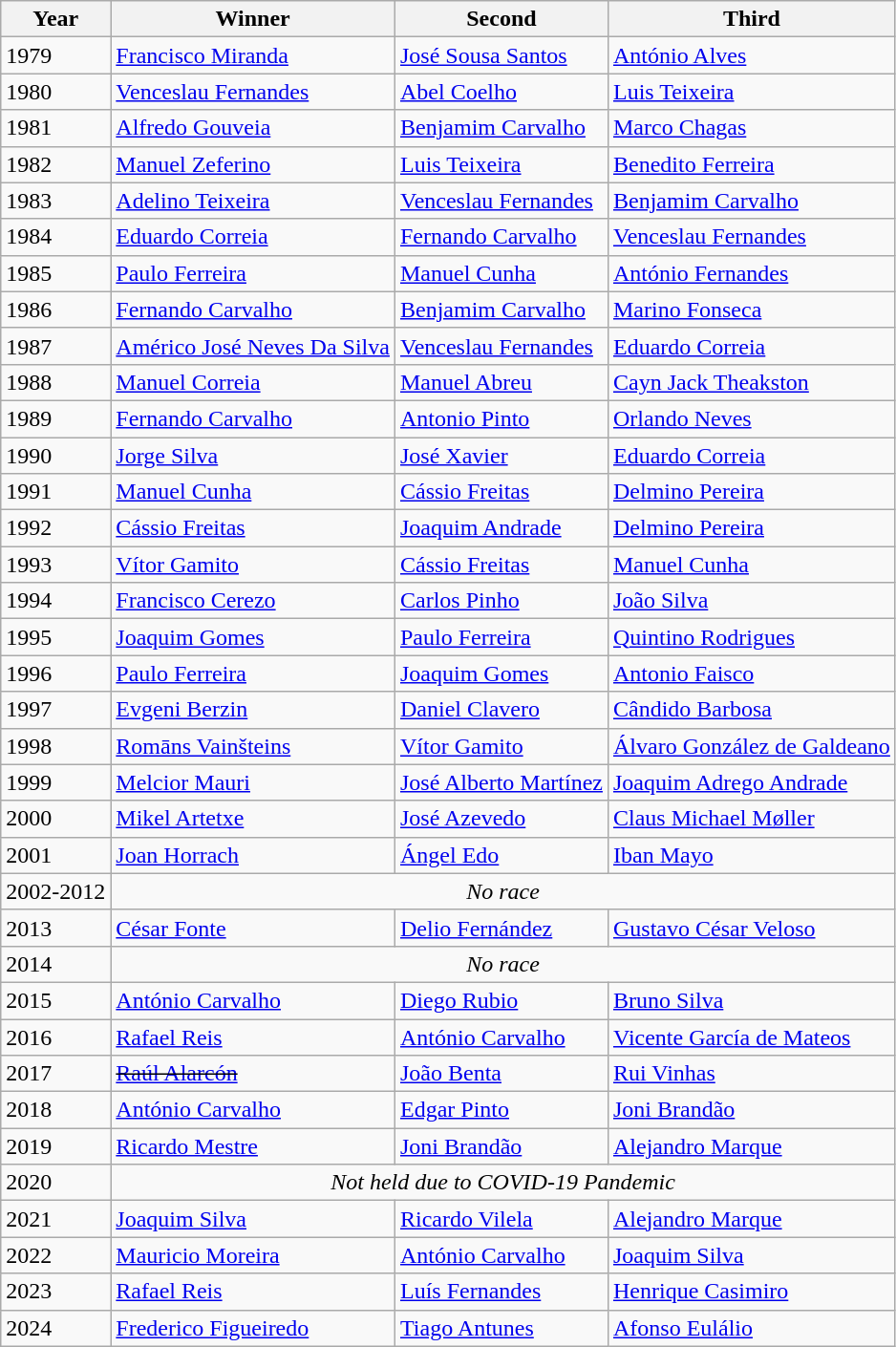<table class="wikitable">
<tr>
<th>Year</th>
<th>Winner</th>
<th>Second</th>
<th>Third</th>
</tr>
<tr>
<td>1979</td>
<td> <a href='#'>Francisco Miranda</a></td>
<td> <a href='#'>José Sousa Santos</a></td>
<td> <a href='#'>António Alves</a></td>
</tr>
<tr>
<td>1980</td>
<td> <a href='#'>Venceslau Fernandes</a></td>
<td> <a href='#'>Abel Coelho</a></td>
<td> <a href='#'>Luis Teixeira</a></td>
</tr>
<tr>
<td>1981</td>
<td> <a href='#'>Alfredo Gouveia</a></td>
<td> <a href='#'>Benjamim Carvalho</a></td>
<td> <a href='#'>Marco Chagas</a></td>
</tr>
<tr>
<td>1982</td>
<td> <a href='#'>Manuel Zeferino</a></td>
<td> <a href='#'>Luis Teixeira</a></td>
<td> <a href='#'>Benedito Ferreira</a></td>
</tr>
<tr>
<td>1983</td>
<td> <a href='#'>Adelino Teixeira</a></td>
<td> <a href='#'>Venceslau Fernandes</a></td>
<td> <a href='#'>Benjamim Carvalho</a></td>
</tr>
<tr>
<td>1984</td>
<td> <a href='#'>Eduardo Correia</a></td>
<td> <a href='#'>Fernando Carvalho</a></td>
<td> <a href='#'>Venceslau Fernandes</a></td>
</tr>
<tr>
<td>1985</td>
<td> <a href='#'>Paulo Ferreira</a></td>
<td> <a href='#'>Manuel Cunha</a></td>
<td> <a href='#'>António Fernandes</a></td>
</tr>
<tr>
<td>1986</td>
<td> <a href='#'>Fernando Carvalho</a></td>
<td> <a href='#'>Benjamim Carvalho</a></td>
<td> <a href='#'>Marino Fonseca</a></td>
</tr>
<tr>
<td>1987</td>
<td> <a href='#'>Américo José Neves Da Silva</a></td>
<td> <a href='#'>Venceslau Fernandes</a></td>
<td> <a href='#'>Eduardo Correia</a></td>
</tr>
<tr>
<td>1988</td>
<td> <a href='#'>Manuel Correia</a></td>
<td> <a href='#'>Manuel Abreu</a></td>
<td> <a href='#'>Cayn Jack Theakston</a></td>
</tr>
<tr>
<td>1989</td>
<td> <a href='#'>Fernando Carvalho</a></td>
<td> <a href='#'>Antonio Pinto</a></td>
<td> <a href='#'>Orlando Neves</a></td>
</tr>
<tr>
<td>1990</td>
<td> <a href='#'>Jorge Silva</a></td>
<td> <a href='#'>José Xavier</a></td>
<td> <a href='#'>Eduardo Correia</a></td>
</tr>
<tr>
<td>1991</td>
<td> <a href='#'>Manuel Cunha</a></td>
<td> <a href='#'>Cássio Freitas</a></td>
<td> <a href='#'>Delmino Pereira</a></td>
</tr>
<tr>
<td>1992</td>
<td> <a href='#'>Cássio Freitas</a></td>
<td> <a href='#'>Joaquim Andrade</a></td>
<td> <a href='#'>Delmino Pereira</a></td>
</tr>
<tr>
<td>1993</td>
<td> <a href='#'>Vítor Gamito</a></td>
<td> <a href='#'>Cássio Freitas</a></td>
<td> <a href='#'>Manuel Cunha</a></td>
</tr>
<tr>
<td>1994</td>
<td> <a href='#'>Francisco Cerezo</a></td>
<td> <a href='#'>Carlos Pinho</a></td>
<td> <a href='#'>João Silva</a></td>
</tr>
<tr>
<td>1995</td>
<td> <a href='#'>Joaquim Gomes</a></td>
<td> <a href='#'>Paulo Ferreira</a></td>
<td> <a href='#'>Quintino Rodrigues</a></td>
</tr>
<tr>
<td>1996</td>
<td> <a href='#'>Paulo Ferreira</a></td>
<td> <a href='#'>Joaquim Gomes</a></td>
<td> <a href='#'>Antonio Faisco</a></td>
</tr>
<tr>
<td>1997</td>
<td> <a href='#'>Evgeni Berzin</a></td>
<td> <a href='#'>Daniel Clavero</a></td>
<td> <a href='#'>Cândido Barbosa</a></td>
</tr>
<tr>
<td>1998</td>
<td> <a href='#'>Romāns Vainšteins</a></td>
<td> <a href='#'>Vítor Gamito</a></td>
<td> <a href='#'>Álvaro González de Galdeano</a></td>
</tr>
<tr>
<td>1999</td>
<td> <a href='#'>Melcior Mauri</a></td>
<td> <a href='#'>José Alberto Martínez</a></td>
<td> <a href='#'>Joaquim Adrego Andrade</a></td>
</tr>
<tr>
<td>2000</td>
<td> <a href='#'>Mikel Artetxe</a></td>
<td> <a href='#'>José Azevedo</a></td>
<td> <a href='#'>Claus Michael Møller</a></td>
</tr>
<tr>
<td>2001</td>
<td> <a href='#'>Joan Horrach</a></td>
<td> <a href='#'>Ángel Edo</a></td>
<td> <a href='#'>Iban Mayo</a></td>
</tr>
<tr>
<td>2002-2012</td>
<td colspan=3 align=center><em>No race</em></td>
</tr>
<tr>
<td>2013</td>
<td> <a href='#'>César Fonte</a></td>
<td> <a href='#'>Delio Fernández</a></td>
<td> <a href='#'>Gustavo César Veloso</a></td>
</tr>
<tr>
<td>2014</td>
<td colspan=3 align=center><em>No race</em></td>
</tr>
<tr>
<td>2015</td>
<td> <a href='#'>António Carvalho</a></td>
<td> <a href='#'>Diego Rubio</a></td>
<td> <a href='#'>Bruno Silva</a></td>
</tr>
<tr>
<td>2016</td>
<td> <a href='#'>Rafael Reis</a></td>
<td> <a href='#'>António Carvalho</a></td>
<td> <a href='#'>Vicente García de Mateos</a></td>
</tr>
<tr>
<td>2017</td>
<td> <s><a href='#'>Raúl Alarcón</a></s></td>
<td> <a href='#'>João Benta</a></td>
<td> <a href='#'>Rui Vinhas</a></td>
</tr>
<tr>
<td>2018</td>
<td> <a href='#'>António Carvalho</a></td>
<td> <a href='#'>Edgar Pinto</a></td>
<td> <a href='#'>Joni Brandão</a></td>
</tr>
<tr>
<td>2019</td>
<td> <a href='#'>Ricardo Mestre</a></td>
<td> <a href='#'>Joni Brandão</a></td>
<td> <a href='#'>Alejandro Marque</a></td>
</tr>
<tr>
<td>2020</td>
<td colspan=3 align=center><em>Not held due to COVID-19 Pandemic</em></td>
</tr>
<tr>
<td>2021</td>
<td> <a href='#'>Joaquim Silva</a></td>
<td> <a href='#'>Ricardo Vilela</a></td>
<td> <a href='#'>Alejandro Marque</a></td>
</tr>
<tr>
<td>2022</td>
<td> <a href='#'>Mauricio Moreira</a></td>
<td> <a href='#'>António Carvalho</a></td>
<td> <a href='#'>Joaquim Silva</a></td>
</tr>
<tr>
<td>2023</td>
<td> <a href='#'>Rafael Reis</a></td>
<td> <a href='#'>Luís Fernandes</a></td>
<td> <a href='#'>Henrique Casimiro</a></td>
</tr>
<tr>
<td>2024</td>
<td> <a href='#'>Frederico Figueiredo</a></td>
<td> <a href='#'>Tiago Antunes</a></td>
<td> <a href='#'>Afonso Eulálio</a></td>
</tr>
</table>
